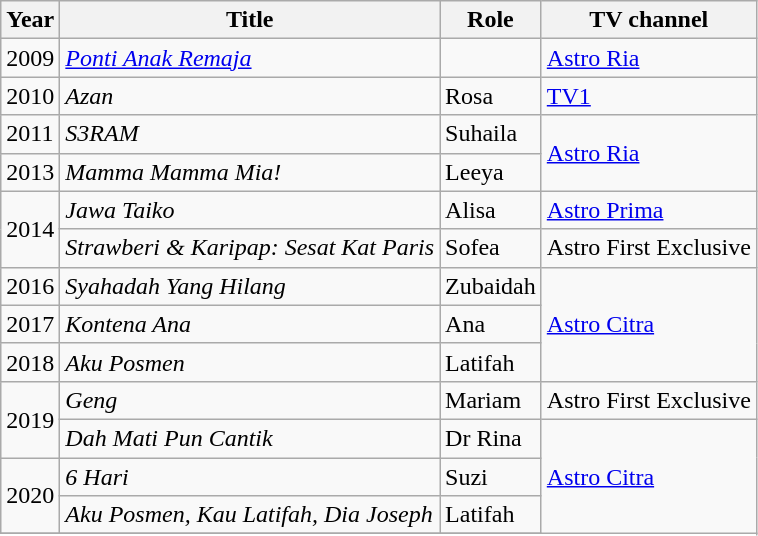<table class="wikitable">
<tr>
<th>Year</th>
<th>Title</th>
<th>Role</th>
<th>TV channel</th>
</tr>
<tr>
<td>2009</td>
<td><em><a href='#'>Ponti Anak Remaja</a></em></td>
<td></td>
<td><a href='#'>Astro Ria</a></td>
</tr>
<tr>
<td>2010</td>
<td><em>Azan</em></td>
<td>Rosa</td>
<td><a href='#'>TV1</a></td>
</tr>
<tr>
<td>2011</td>
<td><em>S3RAM</em></td>
<td>Suhaila</td>
<td rowspan="2"><a href='#'>Astro Ria</a></td>
</tr>
<tr>
<td>2013</td>
<td><em>Mamma Mamma Mia!</em></td>
<td>Leeya</td>
</tr>
<tr>
<td rowspan="2">2014</td>
<td><em>Jawa Taiko</em></td>
<td>Alisa</td>
<td><a href='#'>Astro Prima</a></td>
</tr>
<tr>
<td><em>Strawberi & Karipap: Sesat Kat Paris</em></td>
<td>Sofea</td>
<td>Astro First Exclusive</td>
</tr>
<tr>
<td>2016</td>
<td><em>Syahadah Yang Hilang</em></td>
<td>Zubaidah</td>
<td rowspan="3"><a href='#'>Astro Citra</a></td>
</tr>
<tr>
<td>2017</td>
<td><em>Kontena Ana</em></td>
<td>Ana</td>
</tr>
<tr>
<td>2018</td>
<td><em>Aku Posmen</em></td>
<td>Latifah</td>
</tr>
<tr>
<td rowspan="2">2019</td>
<td><em>Geng</em></td>
<td>Mariam</td>
<td>Astro First Exclusive</td>
</tr>
<tr>
<td><em>Dah Mati Pun Cantik</em></td>
<td>Dr Rina</td>
<td rowspan="4"><a href='#'>Astro Citra</a></td>
</tr>
<tr>
<td rowspan="2">2020</td>
<td><em>6 Hari</em></td>
<td>Suzi</td>
</tr>
<tr>
<td><em>Aku Posmen, Kau Latifah, Dia Joseph</em></td>
<td>Latifah</td>
</tr>
<tr>
</tr>
</table>
